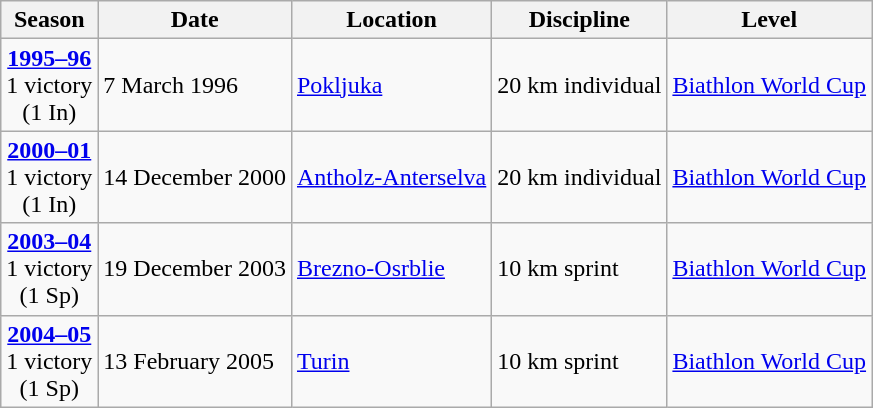<table class="wikitable">
<tr>
<th>Season</th>
<th>Date</th>
<th>Location</th>
<th>Discipline</th>
<th>Level</th>
</tr>
<tr>
<td rowspan="1" style="text-align:center;"><strong><a href='#'>1995–96</a></strong> <br> 1 victory <br> (1 In)</td>
<td>7 March 1996</td>
<td> <a href='#'>Pokljuka</a></td>
<td>20 km individual</td>
<td><a href='#'>Biathlon World Cup</a></td>
</tr>
<tr>
<td rowspan="1" style="text-align:center;"><strong><a href='#'>2000–01</a></strong> <br> 1 victory <br> (1 In)</td>
<td>14 December 2000</td>
<td> <a href='#'>Antholz-Anterselva</a></td>
<td>20 km individual</td>
<td><a href='#'>Biathlon World Cup</a></td>
</tr>
<tr>
<td rowspan="1" style="text-align:center;"><strong><a href='#'>2003–04</a></strong> <br> 1 victory <br> (1 Sp)</td>
<td>19 December 2003</td>
<td> <a href='#'>Brezno-Osrblie</a></td>
<td>10 km sprint</td>
<td><a href='#'>Biathlon World Cup</a></td>
</tr>
<tr>
<td rowspan="1" style="text-align:center;"><strong><a href='#'>2004–05</a></strong> <br> 1 victory <br> (1 Sp)</td>
<td>13 February 2005</td>
<td> <a href='#'>Turin</a></td>
<td>10 km sprint</td>
<td><a href='#'>Biathlon World Cup</a></td>
</tr>
</table>
